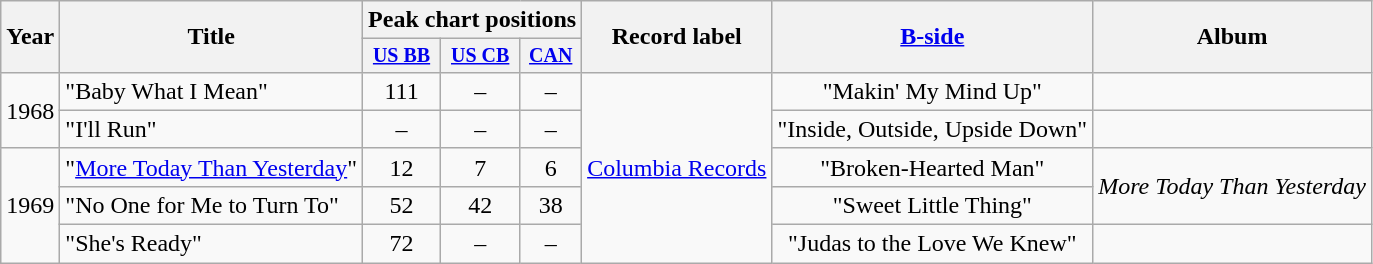<table class="wikitable" style=text-align:center;>
<tr>
<th rowspan="2">Year</th>
<th rowspan="2">Title</th>
<th colspan="3">Peak chart positions</th>
<th rowspan="2">Record label</th>
<th rowspan="2"><a href='#'>B-side</a></th>
<th rowspan="2">Album</th>
</tr>
<tr style="font-size:smaller;">
<th align=centre><a href='#'>US BB</a></th>
<th align=centre><a href='#'>US CB</a></th>
<th align=centre><a href='#'>CAN</a></th>
</tr>
<tr>
<td rowspan="2">1968</td>
<td align=left>"Baby What I Mean"</td>
<td>111</td>
<td>–</td>
<td>–</td>
<td rowspan="5"><a href='#'>Columbia Records</a></td>
<td>"Makin' My Mind Up"</td>
<td></td>
</tr>
<tr>
<td align=left>"I'll Run"</td>
<td>–</td>
<td>–</td>
<td>–</td>
<td>"Inside, Outside, Upside Down"</td>
<td></td>
</tr>
<tr>
<td rowspan="3">1969</td>
<td align=left>"<a href='#'>More Today Than Yesterday</a>"</td>
<td>12</td>
<td>7</td>
<td>6</td>
<td>"Broken-Hearted Man"</td>
<td rowspan="2"><em>More Today Than Yesterday</em></td>
</tr>
<tr>
<td align=left>"No One for Me to Turn To"</td>
<td>52</td>
<td>42</td>
<td>38</td>
<td>"Sweet Little Thing"</td>
</tr>
<tr>
<td align=left>"She's Ready"</td>
<td>72</td>
<td>–</td>
<td>–</td>
<td>"Judas to the Love We Knew"</td>
<td></td>
</tr>
</table>
